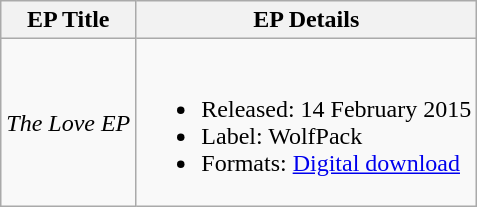<table class="wikitable">
<tr>
<th>EP Title</th>
<th>EP Details</th>
</tr>
<tr>
<td><em>The Love EP</em></td>
<td><br><ul><li>Released: 14 February 2015</li><li>Label: WolfPack</li><li>Formats: <a href='#'>Digital download</a></li></ul></td>
</tr>
</table>
